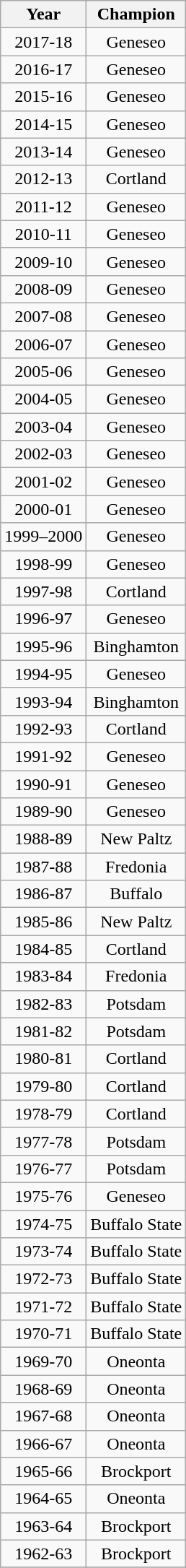<table class="wikitable" style="text-align:center" cellpadding=2 cellspacing=2>
<tr>
<th colspan=2>Year</th>
<th>Champion</th>
</tr>
<tr>
<td colspan=2>2017-18</td>
<td>Geneseo</td>
</tr>
<tr>
<td colspan=2>2016-17</td>
<td>Geneseo</td>
</tr>
<tr>
<td colspan=2>2015-16</td>
<td>Geneseo</td>
</tr>
<tr>
<td colspan=2>2014-15</td>
<td>Geneseo</td>
</tr>
<tr>
<td colspan=2>2013-14</td>
<td>Geneseo</td>
</tr>
<tr>
<td colspan=2>2012-13</td>
<td>Cortland</td>
</tr>
<tr>
<td colspan=2>2011-12</td>
<td>Geneseo</td>
</tr>
<tr>
<td colspan=2>2010-11</td>
<td>Geneseo</td>
</tr>
<tr>
<td colspan=2>2009-10</td>
<td>Geneseo</td>
</tr>
<tr>
<td colspan=2>2008-09</td>
<td>Geneseo</td>
</tr>
<tr>
<td colspan=2>2007-08</td>
<td>Geneseo</td>
</tr>
<tr>
<td colspan=2>2006-07</td>
<td>Geneseo</td>
</tr>
<tr>
<td colspan=2>2005-06</td>
<td>Geneseo</td>
</tr>
<tr>
<td colspan=2>2004-05</td>
<td>Geneseo</td>
</tr>
<tr>
<td colspan=2>2003-04</td>
<td>Geneseo</td>
</tr>
<tr>
<td colspan=2>2002-03</td>
<td>Geneseo</td>
</tr>
<tr>
<td colspan=2>2001-02</td>
<td>Geneseo</td>
</tr>
<tr>
<td colspan=2>2000-01</td>
<td>Geneseo</td>
</tr>
<tr>
<td colspan=2>1999–2000</td>
<td>Geneseo</td>
</tr>
<tr>
<td colspan=2>1998-99</td>
<td>Geneseo</td>
</tr>
<tr>
<td colspan=2>1997-98</td>
<td>Cortland</td>
</tr>
<tr>
<td colspan=2>1996-97</td>
<td>Geneseo</td>
</tr>
<tr>
<td colspan=2>1995-96</td>
<td>Binghamton</td>
</tr>
<tr>
<td colspan=2>1994-95</td>
<td>Geneseo</td>
</tr>
<tr>
<td colspan=2>1993-94</td>
<td>Binghamton</td>
</tr>
<tr>
<td colspan=2>1992-93</td>
<td>Cortland</td>
</tr>
<tr>
<td colspan=2>1991-92</td>
<td>Geneseo</td>
</tr>
<tr>
<td colspan=2>1990-91</td>
<td>Geneseo</td>
</tr>
<tr>
<td colspan=2>1989-90</td>
<td>Geneseo</td>
</tr>
<tr>
<td colspan=2>1988-89</td>
<td>New Paltz</td>
</tr>
<tr>
<td colspan=2>1987-88</td>
<td>Fredonia</td>
</tr>
<tr>
<td colspan=2>1986-87</td>
<td>Buffalo</td>
</tr>
<tr>
<td colspan=2>1985-86</td>
<td>New Paltz</td>
</tr>
<tr>
<td colspan=2>1984-85</td>
<td>Cortland</td>
</tr>
<tr>
<td colspan=2>1983-84</td>
<td>Fredonia</td>
</tr>
<tr>
<td colspan=2>1982-83</td>
<td>Potsdam</td>
</tr>
<tr>
<td colspan=2>1981-82</td>
<td>Potsdam</td>
</tr>
<tr>
<td colspan=2>1980-81</td>
<td>Cortland</td>
</tr>
<tr>
<td colspan=2>1979-80</td>
<td>Cortland</td>
</tr>
<tr>
<td colspan=2>1978-79</td>
<td>Cortland</td>
</tr>
<tr>
<td colspan=2>1977-78</td>
<td>Potsdam</td>
</tr>
<tr>
<td colspan=2>1976-77</td>
<td>Potsdam</td>
</tr>
<tr>
<td colspan=2>1975-76</td>
<td>Geneseo</td>
</tr>
<tr>
<td colspan=2>1974-75</td>
<td>Buffalo State</td>
</tr>
<tr>
<td colspan=2>1973-74</td>
<td>Buffalo State</td>
</tr>
<tr>
<td colspan=2>1972-73</td>
<td>Buffalo State</td>
</tr>
<tr>
<td colspan=2>1971-72</td>
<td>Buffalo State</td>
</tr>
<tr>
<td colspan=2>1970-71</td>
<td>Buffalo State</td>
</tr>
<tr>
<td colspan=2>1969-70</td>
<td>Oneonta</td>
</tr>
<tr>
<td colspan=2>1968-69</td>
<td>Oneonta</td>
</tr>
<tr>
<td colspan=2>1967-68</td>
<td>Oneonta</td>
</tr>
<tr>
<td colspan=2>1966-67</td>
<td>Oneonta</td>
</tr>
<tr>
<td colspan=2>1965-66</td>
<td>Brockport</td>
</tr>
<tr>
<td colspan=2>1964-65</td>
<td>Oneonta</td>
</tr>
<tr>
<td colspan=2>1963-64</td>
<td>Brockport</td>
</tr>
<tr>
<td colspan=2>1962-63</td>
<td>Brockport</td>
</tr>
<tr>
</tr>
</table>
